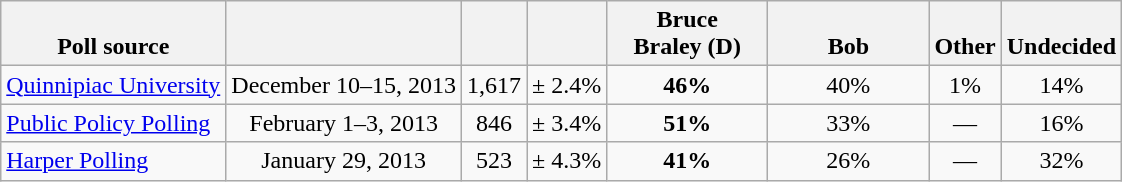<table class="wikitable" style="text-align:center">
<tr valign= bottom>
<th>Poll source</th>
<th></th>
<th></th>
<th></th>
<th style="width:100px;">Bruce<br>Braley (D)</th>
<th style="width:100px;">Bob<br></th>
<th>Other</th>
<th>Undecided</th>
</tr>
<tr>
<td align=left><a href='#'>Quinnipiac University</a></td>
<td>December 10–15, 2013</td>
<td>1,617</td>
<td>± 2.4%</td>
<td><strong>46%</strong></td>
<td>40%</td>
<td>1%</td>
<td>14%</td>
</tr>
<tr>
<td align=left><a href='#'>Public Policy Polling</a></td>
<td>February 1–3, 2013</td>
<td>846</td>
<td>± 3.4%</td>
<td><strong>51%</strong></td>
<td>33%</td>
<td>—</td>
<td>16%</td>
</tr>
<tr>
<td align=left><a href='#'>Harper Polling</a></td>
<td>January 29, 2013</td>
<td>523</td>
<td>± 4.3%</td>
<td><strong>41%</strong></td>
<td>26%</td>
<td>—</td>
<td>32%</td>
</tr>
</table>
